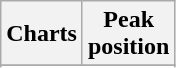<table class="wikitable">
<tr>
<th>Charts</th>
<th>Peak<br>position</th>
</tr>
<tr>
</tr>
<tr>
</tr>
<tr>
</tr>
<tr>
</tr>
<tr>
</tr>
</table>
